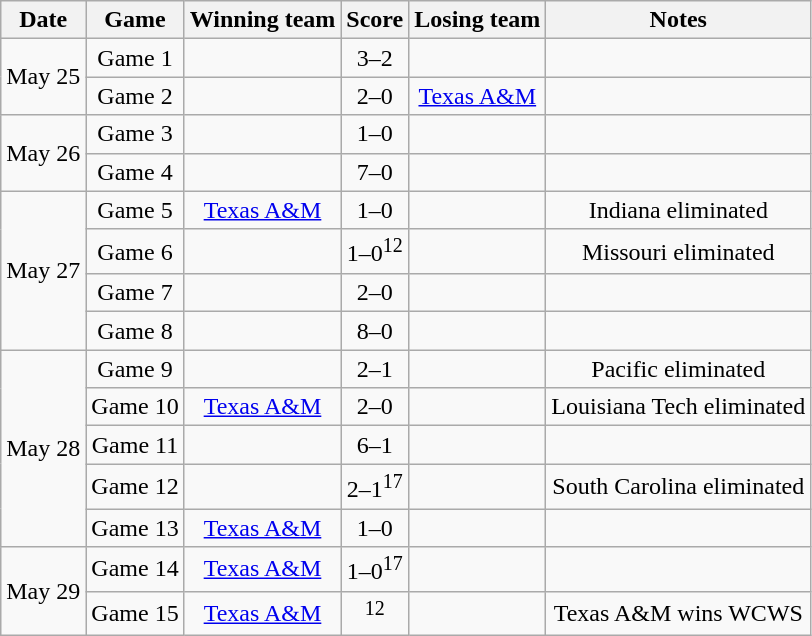<table class=wikitable>
<tr>
<th>Date</th>
<th>Game</th>
<th>Winning team</th>
<th>Score</th>
<th>Losing team</th>
<th>Notes</th>
</tr>
<tr align=center>
<td rowspan=2>May 25</td>
<td>Game 1</td>
<td></td>
<td>3–2</td>
<td></td>
<td></td>
</tr>
<tr align=center>
<td>Game 2</td>
<td></td>
<td>2–0</td>
<td><a href='#'>Texas A&M</a></td>
<td></td>
</tr>
<tr align=center>
<td rowspan=2>May 26</td>
<td>Game 3</td>
<td></td>
<td>1–0</td>
<td></td>
<td></td>
</tr>
<tr align=center>
<td>Game 4</td>
<td></td>
<td>7–0</td>
<td></td>
<td></td>
</tr>
<tr align=center>
<td rowspan=4>May 27</td>
<td>Game 5</td>
<td><a href='#'>Texas A&M</a></td>
<td>1–0</td>
<td></td>
<td>Indiana eliminated</td>
</tr>
<tr align=center>
<td>Game 6</td>
<td></td>
<td>1–0<sup>12</sup></td>
<td></td>
<td>Missouri eliminated</td>
</tr>
<tr align=center>
<td>Game 7</td>
<td></td>
<td>2–0</td>
<td></td>
<td></td>
</tr>
<tr align=center>
<td>Game 8</td>
<td></td>
<td>8–0</td>
<td></td>
<td></td>
</tr>
<tr align=center>
<td rowspan=5>May 28</td>
<td>Game 9</td>
<td></td>
<td>2–1</td>
<td></td>
<td>Pacific eliminated</td>
</tr>
<tr align=center>
<td>Game 10</td>
<td><a href='#'>Texas A&M</a></td>
<td>2–0</td>
<td></td>
<td>Louisiana Tech eliminated</td>
</tr>
<tr align=center>
<td>Game 11</td>
<td></td>
<td>6–1</td>
<td></td>
<td></td>
</tr>
<tr align=center>
<td>Game 12</td>
<td></td>
<td>2–1<sup>17</sup></td>
<td></td>
<td>South Carolina eliminated</td>
</tr>
<tr align=center>
<td>Game 13</td>
<td><a href='#'>Texas A&M</a></td>
<td>1–0</td>
<td></td>
<td></td>
</tr>
<tr align=center>
<td rowspan=2>May 29</td>
<td>Game 14</td>
<td><a href='#'>Texas A&M</a></td>
<td>1–0<sup>17</sup></td>
<td></td>
<td></td>
</tr>
<tr align=center>
<td>Game 15</td>
<td><a href='#'>Texas A&M</a></td>
<td><sup>12</sup></td>
<td></td>
<td>Texas A&M wins WCWS</td>
</tr>
</table>
